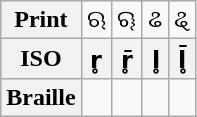<table class="wikitable Unicode" style="text-align:center;">
<tr>
<th>Print</th>
<td colspan=2>ଋ</td>
<td colspan=2>ୠ</td>
<td colspan=2>ଌ</td>
<td colspan=2>ୡ</td>
</tr>
<tr>
<th>ISO</th>
<th colspan=2>r̥</th>
<th colspan=2>r̥̄</th>
<th colspan=2>l̥</th>
<th colspan=2>l̥̄</th>
</tr>
<tr>
<th>Braille</th>
<td colspan=2></td>
<td colspan=2></td>
<td colspan=2></td>
<td colspan=2></td>
</tr>
</table>
